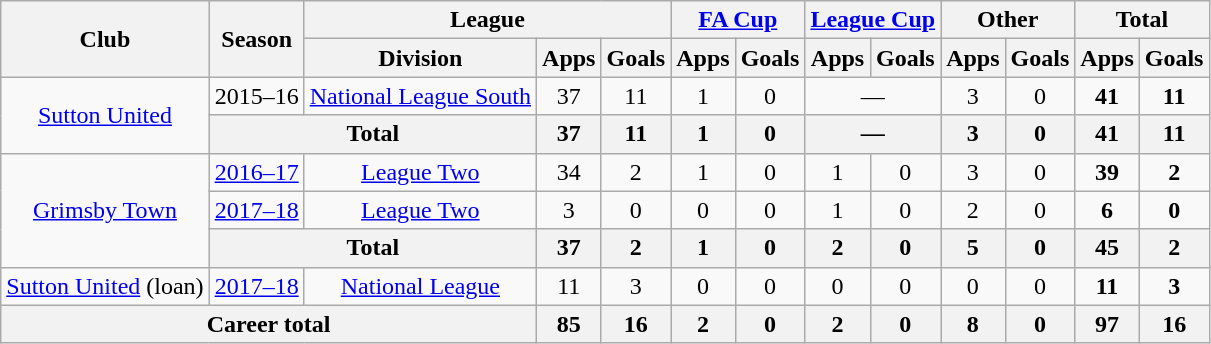<table class="wikitable" style="text-align:center;">
<tr>
<th rowspan="2">Club</th>
<th rowspan="2">Season</th>
<th colspan="3">League</th>
<th colspan="2"><a href='#'>FA Cup</a></th>
<th colspan="2"><a href='#'>League Cup</a></th>
<th colspan="2">Other</th>
<th colspan="2">Total</th>
</tr>
<tr>
<th>Division</th>
<th>Apps</th>
<th>Goals</th>
<th>Apps</th>
<th>Goals</th>
<th>Apps</th>
<th>Goals</th>
<th>Apps</th>
<th>Goals</th>
<th>Apps</th>
<th>Goals</th>
</tr>
<tr>
<td rowspan="2"><a href='#'>Sutton United</a></td>
<td>2015–16</td>
<td><a href='#'>National League South</a></td>
<td>37</td>
<td>11</td>
<td>1</td>
<td>0</td>
<td colspan="2">—</td>
<td>3</td>
<td>0</td>
<td><strong>41</strong></td>
<td><strong>11</strong></td>
</tr>
<tr>
<th colspan=2>Total</th>
<th>37</th>
<th>11</th>
<th>1</th>
<th>0</th>
<th colspan="2">—</th>
<th>3</th>
<th>0</th>
<th>41</th>
<th>11</th>
</tr>
<tr>
<td rowspan="3"><a href='#'>Grimsby Town</a></td>
<td><a href='#'>2016–17</a></td>
<td><a href='#'>League Two</a></td>
<td>34</td>
<td>2</td>
<td>1</td>
<td>0</td>
<td>1</td>
<td>0</td>
<td>3</td>
<td>0</td>
<td><strong>39</strong></td>
<td><strong>2</strong></td>
</tr>
<tr>
<td><a href='#'>2017–18</a></td>
<td><a href='#'>League Two</a></td>
<td>3</td>
<td>0</td>
<td>0</td>
<td>0</td>
<td>1</td>
<td>0</td>
<td>2</td>
<td>0</td>
<td><strong>6</strong></td>
<td><strong>0</strong></td>
</tr>
<tr>
<th colspan=2>Total</th>
<th>37</th>
<th>2</th>
<th>1</th>
<th>0</th>
<th>2</th>
<th>0</th>
<th>5</th>
<th>0</th>
<th>45</th>
<th>2</th>
</tr>
<tr>
<td><a href='#'>Sutton United</a> (loan)</td>
<td><a href='#'>2017–18</a></td>
<td><a href='#'>National League</a></td>
<td>11</td>
<td>3</td>
<td>0</td>
<td>0</td>
<td>0</td>
<td>0</td>
<td>0</td>
<td>0</td>
<td><strong>11</strong></td>
<td><strong>3</strong></td>
</tr>
<tr>
<th colspan="3">Career total</th>
<th>85</th>
<th>16</th>
<th>2</th>
<th>0</th>
<th>2</th>
<th>0</th>
<th>8</th>
<th>0</th>
<th>97</th>
<th>16</th>
</tr>
</table>
